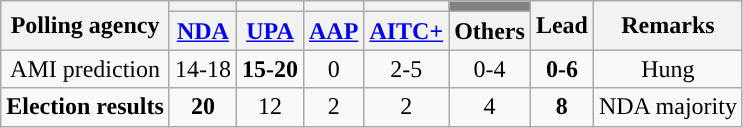<table class="wikitable sortable" style="text-align:center">
<tr>
<th rowspan="2">Polling agency</th>
<th style="background:"></th>
<th style="background:"></th>
<th style="background:"></th>
<th style="background:"></th>
<th style="background:gray;"></th>
<th rowspan="2">Lead</th>
<th rowspan="2">Remarks</th>
</tr>
<tr>
<th><a href='#'>NDA</a></th>
<th><a href='#'>UPA</a></th>
<th><a href='#'>AAP</a></th>
<th><a href='#'>AITC+</a></th>
<th>Others</th>
</tr>
<tr>
<td>AMI prediction</td>
<td>14-18</td>
<td><strong>15-20</strong></td>
<td>0</td>
<td>2-5</td>
<td>0-4</td>
<td><strong>0-6</strong></td>
<td>Hung</td>
</tr>
<tr>
<td style="background:"><strong>Election results</strong></td>
<td><strong>20</strong></td>
<td style="background:">12</td>
<td style="background:">2</td>
<td style="background:">2</td>
<td style="background:">4</td>
<td><strong>8</strong></td>
<td style="background:">NDA majority</td>
</tr>
</table>
